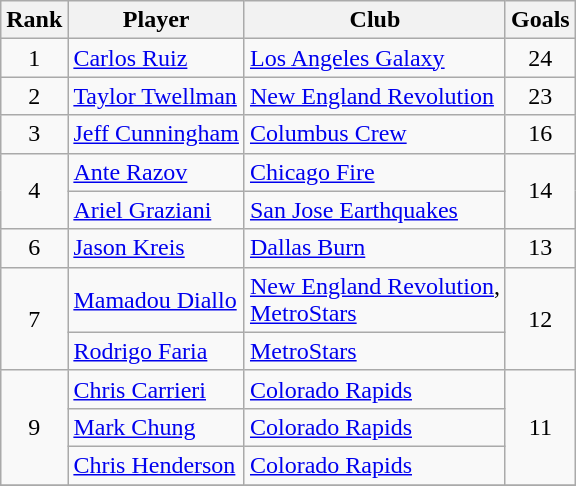<table class="wikitable" style="text-align:center">
<tr>
<th>Rank</th>
<th>Player</th>
<th>Club</th>
<th>Goals</th>
</tr>
<tr>
<td>1</td>
<td align="left"> <a href='#'>Carlos Ruiz</a></td>
<td align="left"><a href='#'>Los Angeles Galaxy</a></td>
<td>24</td>
</tr>
<tr>
<td>2</td>
<td align="left"> <a href='#'>Taylor Twellman</a></td>
<td align="left"><a href='#'>New England Revolution</a></td>
<td>23</td>
</tr>
<tr>
<td>3</td>
<td align="left"> <a href='#'>Jeff Cunningham</a></td>
<td align="left"><a href='#'>Columbus Crew</a></td>
<td>16</td>
</tr>
<tr>
<td rowspan="2">4</td>
<td align="left"> <a href='#'>Ante Razov</a></td>
<td align="left"><a href='#'>Chicago Fire</a></td>
<td rowspan="2">14</td>
</tr>
<tr>
<td align="left"> <a href='#'>Ariel Graziani</a></td>
<td align="left"><a href='#'>San Jose Earthquakes</a></td>
</tr>
<tr>
<td>6</td>
<td align="left"> <a href='#'>Jason Kreis</a></td>
<td align="left"><a href='#'>Dallas Burn</a></td>
<td>13</td>
</tr>
<tr>
<td rowspan="2">7</td>
<td align="left"> <a href='#'>Mamadou Diallo</a></td>
<td align="left"><a href='#'>New England Revolution</a>, <br> <a href='#'>MetroStars</a></td>
<td rowspan="2">12</td>
</tr>
<tr>
<td align="left"> <a href='#'>Rodrigo Faria</a></td>
<td align="left"><a href='#'>MetroStars</a></td>
</tr>
<tr>
<td rowspan="3">9</td>
<td align="left"> <a href='#'>Chris Carrieri</a></td>
<td align="left"><a href='#'>Colorado Rapids</a></td>
<td rowspan="3">11</td>
</tr>
<tr>
<td align="left"> <a href='#'>Mark Chung</a></td>
<td align="left"><a href='#'>Colorado Rapids</a></td>
</tr>
<tr>
<td align="left"> <a href='#'>Chris Henderson</a></td>
<td align="left"><a href='#'>Colorado Rapids</a></td>
</tr>
<tr>
</tr>
</table>
